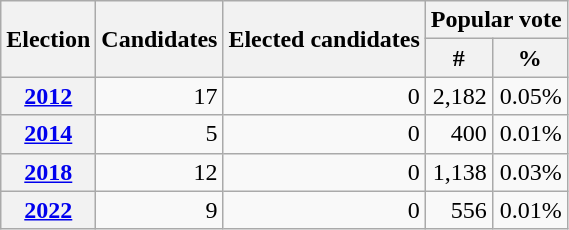<table class="wikitable" style="text-align:right">
<tr>
<th rowspan="2">Election</th>
<th rowspan="2">Candidates</th>
<th rowspan="2">Elected candidates</th>
<th colspan="2">Popular vote</th>
</tr>
<tr>
<th>#</th>
<th>%</th>
</tr>
<tr>
<th><a href='#'>2012</a></th>
<td>17</td>
<td>0</td>
<td>2,182</td>
<td>0.05%</td>
</tr>
<tr>
<th><a href='#'>2014</a></th>
<td>5</td>
<td>0</td>
<td>400</td>
<td>0.01%</td>
</tr>
<tr>
<th><a href='#'>2018</a></th>
<td>12</td>
<td>0</td>
<td>1,138</td>
<td>0.03%</td>
</tr>
<tr>
<th><a href='#'>2022</a></th>
<td>9</td>
<td>0</td>
<td>556</td>
<td>0.01%</td>
</tr>
</table>
